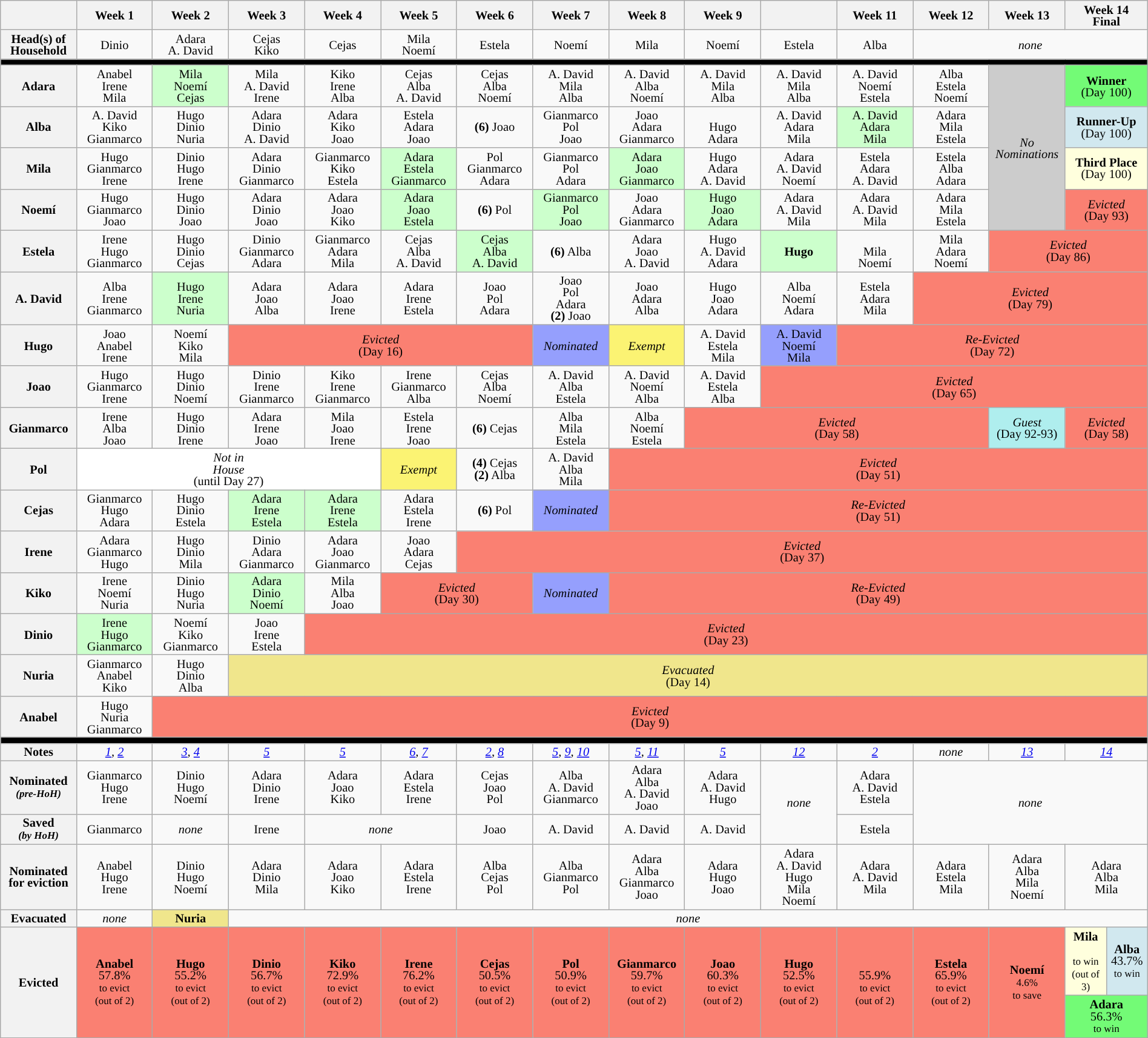<table class="wikitable" style="text-align:center; font-size:85%; width:100%; line-height:13px">
<tr>
<th style="width:6%"></th>
<th style="width:6%">Week 1</th>
<th style="width:6%">Week 2</th>
<th style="width:6%">Week 3</th>
<th style="width:6%">Week 4</th>
<th style="width:6%">Week 5</th>
<th style="width:6%">Week 6</th>
<th style="width:6%">Week 7</th>
<th style="width:6%">Week 8</th>
<th style="width:6%">Week 9</th>
<th style="width:6%"></th>
<th style="width:6%">Week 11</th>
<th style="width:6%">Week 12</th>
<th style="width:6%">Week 13</th>
<th style="width:6%" colspan="2">Week 14<br>Final</th>
</tr>
<tr>
<th>Head(s) of<br>Household</th>
<td>Dinio</td>
<td>Adara<br>A. David</td>
<td>Cejas<br>Kiko</td>
<td>Cejas</td>
<td>Mila<br>Noemí</td>
<td>Estela</td>
<td>Noemí</td>
<td>Mila</td>
<td>Noemí</td>
<td>Estela</td>
<td>Alba</td>
<td colspan="4"><em>none</em></td>
</tr>
<tr>
<th colspan="16" style="background:black"></th>
</tr>
<tr>
<th>Adara</th>
<td>Anabel<br>Irene<br>Mila</td>
<td style="background:#cfc">Mila<br>Noemí<br>Cejas</td>
<td>Mila<br>A. David<br>Irene</td>
<td>Kiko<br>Irene<br>Alba</td>
<td>Cejas<br>Alba<br>A. David</td>
<td>Cejas<br>Alba<br>Noemí</td>
<td>A. David<br>Mila<br>Alba</td>
<td>A. David<br>Alba<br>Noemí</td>
<td>A. David<br>Mila<br>Alba</td>
<td>A. David<br>Mila<br>Alba</td>
<td>A. David<br>Noemí<br>Estela</td>
<td>Alba<br>Estela<br>Noemí</td>
<td rowspan="4" style="background:#CCC"><em>No<br>Nominations</em></td>
<td colspan="2" style="background:#73FB76"><strong>Winner</strong><br>(Day 100)</td>
</tr>
<tr>
<th>Alba</th>
<td>A. David<br>Kiko<br>Gianmarco</td>
<td>Hugo<br>Dinio<br>Nuria</td>
<td>Adara<br>Dinio<br>A. David</td>
<td>Adara<br>Kiko<br>Joao</td>
<td>Estela<br>Adara<br>Joao</td>
<td><strong>(6)</strong> Joao</td>
<td>Gianmarco<br>Pol<br>Joao</td>
<td>Joao<br>Adara<br>Gianmarco</td>
<td><br>Hugo<br>Adara</td>
<td>A. David<br>Adara<br>Mila</td>
<td style="background:#cfc">A. David<br>Adara<br>Mila</td>
<td>Adara<br>Mila<br>Estela</td>
<td colspan="2" style="background:#D1E8EF"><strong>Runner-Up</strong><br>(Day 100)</td>
</tr>
<tr>
<th>Mila</th>
<td>Hugo<br>Gianmarco<br>Irene</td>
<td>Dinio<br>Hugo<br>Irene</td>
<td>Adara<br>Dinio<br>Gianmarco</td>
<td>Gianmarco<br>Kiko<br>Estela</td>
<td style="background:#cfc">Adara<br>Estela<br>Gianmarco</td>
<td>Pol<br>Gianmarco<br>Adara</td>
<td>Gianmarco<br>Pol<br>Adara</td>
<td style="background:#cfc">Adara<br>Joao<br>Gianmarco</td>
<td>Hugo<br>Adara<br>A. David</td>
<td>Adara<br>A. David<br>Noemí</td>
<td>Estela<br>Adara<br>A. David</td>
<td>Estela<br>Alba<br>Adara</td>
<td colspan="2" style="background:#ffffdd"><strong>Third Place</strong><br>(Day 100)</td>
</tr>
<tr>
<th>Noemí</th>
<td>Hugo<br>Gianmarco<br>Joao</td>
<td>Hugo<br>Dinio<br>Joao</td>
<td>Adara<br>Dinio<br>Joao</td>
<td>Adara<br>Joao<br>Kiko</td>
<td style="background:#cfc">Adara<br>Joao<br>Estela</td>
<td><strong>(6)</strong> Pol</td>
<td style="background:#cfc">Gianmarco<br>Pol<br>Joao</td>
<td>Joao<br>Adara<br>Gianmarco</td>
<td style="background:#cfc">Hugo<br>Joao<br>Adara</td>
<td>Adara<br>A. David<br>Mila</td>
<td>Adara<br>A. David<br>Mila</td>
<td>Adara<br>Mila<br>Estela</td>
<td colspan="2" style="background:#FA8072"><em>Evicted</em><br>(Day 93)</td>
</tr>
<tr>
<th>Estela</th>
<td>Irene<br>Hugo<br>Gianmarco</td>
<td>Hugo<br>Dinio<br>Cejas</td>
<td>Dinio<br>Gianmarco<br>Adara</td>
<td>Gianmarco<br>Adara<br>Mila</td>
<td>Cejas<br>Alba<br>A. David</td>
<td style="background:#cfc">Cejas<br>Alba<br>A. David</td>
<td><strong>(6)</strong> Alba</td>
<td>Adara<br>Joao<br>A. David</td>
<td>Hugo<br>A. David<br>Adara</td>
<td style="background:#cfc"><strong>Hugo</strong></td>
<td><br>Mila<br>Noemí</td>
<td>Mila<br>Adara<br>Noemí</td>
<td colspan="3" style="background:#FA8072"><em>Evicted</em><br>(Day 86)</td>
</tr>
<tr>
<th>A. David</th>
<td>Alba<br>Irene<br>Gianmarco</td>
<td style="background:#cfc">Hugo<br>Irene<br>Nuria</td>
<td>Adara<br>Joao<br>Alba</td>
<td>Adara<br>Joao<br>Irene</td>
<td>Adara<br>Irene<br>Estela</td>
<td>Joao<br>Pol<br>Adara</td>
<td>Joao<br>Pol<br>Adara<br><strong>(2)</strong> Joao</td>
<td>Joao<br>Adara<br>Alba</td>
<td>Hugo<br>Joao<br>Adara</td>
<td>Alba<br>Noemí<br>Adara</td>
<td>Estela<br>Adara<br>Mila</td>
<td colspan="4" style="background:#FA8072"><em>Evicted</em><br>(Day 79)</td>
</tr>
<tr>
<th>Hugo</th>
<td>Joao<br>Anabel<br>Irene</td>
<td>Noemí<br>Kiko<br>Mila</td>
<td colspan="4" style="background:#FA8072"><em>Evicted</em><br>(Day 16)</td>
<td style="background:#959FFD"><em>Nominated</em></td>
<td style="background:#FBF373"><em>Exempt</em></td>
<td>A. David<br>Estela<br>Mila</td>
<td style="background:#959FFD">A. David<br>Noemí<br>Mila</td>
<td colspan="5" style="background:#FA8072"><em>Re-Evicted</em><br>(Day 72)</td>
</tr>
<tr>
<th>Joao</th>
<td>Hugo<br>Gianmarco<br>Irene</td>
<td>Hugo<br>Dinio<br>Noemí</td>
<td>Dinio<br>Irene<br>Gianmarco</td>
<td>Kiko<br>Irene<br>Gianmarco</td>
<td>Irene<br>Gianmarco<br>Alba</td>
<td>Cejas<br>Alba<br>Noemí</td>
<td>A. David<br>Alba<br>Estela<br></td>
<td>A. David<br>Noemí<br>Alba</td>
<td>A. David<br>Estela<br>Alba</td>
<td colspan="6" style="background:#FA8072"><em>Evicted</em><br>(Day 65)</td>
</tr>
<tr>
<th>Gianmarco</th>
<td>Irene<br>Alba<br>Joao</td>
<td>Hugo<br>Dinio<br>Irene</td>
<td>Adara<br>Irene<br>Joao</td>
<td>Mila<br>Joao<br>Irene</td>
<td>Estela<br>Irene<br>Joao</td>
<td><strong>(6)</strong> Cejas</td>
<td>Alba<br>Mila<br>Estela</td>
<td>Alba<br>Noemí<br>Estela</td>
<td colspan="4" style="background:#FA8072"><em>Evicted</em><br>(Day 58)</td>
<td style="background:#AFEEEE; text-align:center"><em>Guest</em><br>(Day 92-93)</td>
<td colspan="2" style="background:#FA8072"><em>Evicted</em><br>(Day 58)</td>
</tr>
<tr>
<th>Pol</th>
<td colspan="4" style="background:white"><em>Not in<br>House</em><br>(until Day 27)</td>
<td style="background:#FBF373"><em>Exempt</em></td>
<td><strong>(4)</strong> Cejas<br><strong>(2)</strong> Alba</td>
<td>A. David<br>Alba<br>Mila</td>
<td colspan="8" style="background:#FA8072"><em>Evicted</em><br>(Day 51)</td>
</tr>
<tr>
<th>Cejas</th>
<td>Gianmarco<br>Hugo<br>Adara</td>
<td>Hugo<br>Dinio<br>Estela</td>
<td style="background:#cfc">Adara<br>Irene<br>Estela</td>
<td style="background:#cfc">Adara<br>Irene<br>Estela</td>
<td>Adara<br>Estela<br>Irene</td>
<td><strong>(6)</strong> Pol</td>
<td style="background:#959FFD"><em>Nominated</em></td>
<td colspan="8" style="background:#FA8072"><em>Re-Evicted</em><br>(Day 51)</td>
</tr>
<tr>
<th>Irene</th>
<td>Adara<br>Gianmarco<br>Hugo</td>
<td>Hugo<br>Dinio<br>Mila</td>
<td>Dinio<br>Adara<br>Gianmarco</td>
<td>Adara<br>Joao<br>Gianmarco</td>
<td>Joao<br>Adara<br>Cejas</td>
<td colspan="10" style="background:#FA8072"><em>Evicted</em><br>(Day 37)</td>
</tr>
<tr>
<th>Kiko</th>
<td>Irene<br>Noemí<br>Nuria</td>
<td>Dinio<br>Hugo<br>Nuria</td>
<td style="background:#cfc">Adara<br>Dinio<br>Noemí</td>
<td>Mila<br>Alba<br>Joao</td>
<td colspan="2" style="background:#FA8072"><em>Evicted</em><br>(Day 30)</td>
<td style="background:#959FFD"><em>Nominated</em></td>
<td colspan="8" style="background:#FA8072"><em>Re-Evicted</em><br>(Day 49)</td>
</tr>
<tr>
<th>Dinio</th>
<td style="background:#cfc">Irene<br>Hugo<br>Gianmarco</td>
<td>Noemí<br>Kiko<br>Gianmarco</td>
<td>Joao<br>Irene<br>Estela</td>
<td colspan="12" style="background:#FA8072"><em>Evicted</em><br>(Day 23)</td>
</tr>
<tr>
<th>Nuria</th>
<td>Gianmarco<br>Anabel<br>Kiko</td>
<td>Hugo<br>Dinio<br>Alba</td>
<td colspan="13" style="background:khaki"><em>Evacuated</em><br>(Day 14)</td>
</tr>
<tr>
<th>Anabel</th>
<td>Hugo<br>Nuria<br>Gianmarco</td>
<td colspan="14" style="background:#FA8072"><em>Evicted</em><br>(Day 9)</td>
</tr>
<tr>
<th colspan="16" style="background:black"></th>
</tr>
<tr>
<th>Notes</th>
<td><em><a href='#'>1</a></em>, <em><a href='#'>2</a></em></td>
<td><em><a href='#'>3</a></em>, <em><a href='#'>4</a></em></td>
<td><em><a href='#'>5</a></em></td>
<td><em><a href='#'>5</a></em></td>
<td><em><a href='#'>6</a></em>, <em><a href='#'>7</a></em></td>
<td><em><a href='#'>2</a></em>, <em><a href='#'>8</a></em></td>
<td><em><a href='#'>5</a></em>, <em><a href='#'>9</a></em>, <em><a href='#'>10</a></em></td>
<td><em><a href='#'>5</a></em>, <em><a href='#'>11</a></em></td>
<td><em><a href='#'>5</a></em></td>
<td><em><a href='#'>12</a></em></td>
<td><em><a href='#'>2</a></em></td>
<td><em>none</em></td>
<td><em><a href='#'>13</a></em></td>
<td colspan="2"><em><a href='#'>14</a></em></td>
</tr>
<tr>
<th>Nominated<br><small><em>(pre-HoH)</em></small></th>
<td>Gianmarco<br>Hugo<br>Irene</td>
<td>Dinio<br>Hugo<br>Noemí</td>
<td>Adara<br>Dinio<br>Irene</td>
<td>Adara<br>Joao<br>Kiko</td>
<td>Adara<br>Estela<br>Irene</td>
<td>Cejas<br>Joao<br>Pol</td>
<td>Alba<br>A. David<br>Gianmarco</td>
<td>Adara<br>Alba<br>A. David<br>Joao</td>
<td>Adara<br>A. David<br>Hugo</td>
<td rowspan=2><em>none</em></td>
<td>Adara<br>A. David<br>Estela</td>
<td rowspan=2 colspan="4"><em>none</em></td>
</tr>
<tr>
<th>Saved<br><small><em>(by HoH)</em></small></th>
<td>Gianmarco</td>
<td><em>none</em></td>
<td>Irene</td>
<td colspan=2><em>none</em></td>
<td>Joao</td>
<td>A. David</td>
<td>A. David</td>
<td>A. David</td>
<td>Estela</td>
</tr>
<tr>
<th>Nominated<br>for eviction</th>
<td>Anabel<br>Hugo<br>Irene</td>
<td>Dinio<br>Hugo<br>Noemí</td>
<td>Adara<br>Dinio<br>Mila</td>
<td>Adara<br>Joao<br>Kiko</td>
<td>Adara<br>Estela<br>Irene</td>
<td>Alba<br>Cejas<br>Pol</td>
<td>Alba<br>Gianmarco<br>Pol</td>
<td>Adara<br>Alba<br>Gianmarco<br>Joao</td>
<td>Adara<br>Hugo<br>Joao</td>
<td>Adara<br>A. David<br>Hugo<br>Mila<br>Noemí</td>
<td>Adara<br>A. David<br>Mila</td>
<td>Adara<br>Estela<br>Mila</td>
<td>Adara<br>Alba<br>Mila<br>Noemí</td>
<td colspan="2">Adara<br>Alba<br>Mila</td>
</tr>
<tr>
<th>Evacuated</th>
<td><em>none</em></td>
<td style="background:khaki"><strong>Nuria</strong></td>
<td colspan=13><em>none</em></td>
</tr>
<tr>
<th rowspan="2">Evicted</th>
<td rowspan="2" style="background:#FA8072"><strong>Anabel</strong><br>57.8%<br><small>to evict<br>(out of 2)</small></td>
<td rowspan="2" style="background:#FA8072"><strong>Hugo</strong><br>55.2%<br><small>to evict<br>(out of 2)</small></td>
<td rowspan="2" style="background:#FA8072"><strong>Dinio</strong><br>56.7%<br><small>to evict<br>(out of 2)</small></td>
<td rowspan="2" style="background:#FA8072"><strong>Kiko</strong><br>72.9%<br><small>to evict<br>(out of 2)</small></td>
<td rowspan="2" style="background:#FA8072"><strong>Irene</strong><br>76.2%<br><small>to evict<br>(out of 2)</small></td>
<td rowspan="2" style="background:#FA8072"><strong>Cejas</strong><br>50.5%<br><small>to evict<br>(out of 2)</small></td>
<td rowspan="2" style="background:#FA8072"><strong>Pol</strong><br>50.9%<br><small>to evict<br>(out of 2)</small></td>
<td rowspan="2" style="background:#FA8072"><strong>Gianmarco</strong><br>59.7%<br><small>to evict<br>(out of 2)</small></td>
<td rowspan="2" style="background:#FA8072"><strong>Joao</strong><br>60.3%<br><small>to evict<br>(out of 2)</small></td>
<td rowspan="2" style="background:#FA8072"><strong>Hugo</strong><br>52.5%<br><small>to evict<br>(out of 2)</small></td>
<td rowspan="2" style="background:#FA8072"><strong></strong><br>55.9%<br><small>to evict<br>(out of 2)</small></td>
<td rowspan="2" style="background:#FA8072"><strong>Estela</strong><br>65.9%<br><small>to evict<br>(out of 2)</small></td>
<td rowspan="2" style="background:#FA8072"><strong>Noemí</strong><br><small>4.6%<br>to save</small></td>
<td style="background:#ffffdd"><strong>Mila</strong><br><small><br>to win<br>(out of 3)</small></td>
<td style="background:#D1E8EF"><strong>Alba</strong><br>43.7%<br><small>to win<br></small></td>
</tr>
<tr>
<td colspan="2" style="background:#73FB76"><strong>Adara</strong><br>56.3%<br><small>to win<br></small></td>
</tr>
</table>
